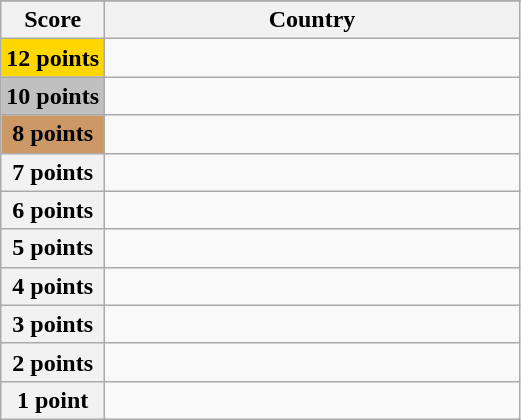<table class="wikitable">
<tr>
</tr>
<tr>
<th scope="col" width="20%">Score</th>
<th scope="col">Country</th>
</tr>
<tr>
<th scope="row" style="background:gold">12 points</th>
<td></td>
</tr>
<tr>
<th scope="row" style="background:silver">10 points</th>
<td></td>
</tr>
<tr>
<th scope="row" style="background:#CC9966">8 points</th>
<td></td>
</tr>
<tr>
<th scope="row">7 points</th>
<td></td>
</tr>
<tr>
<th scope="row">6 points</th>
<td></td>
</tr>
<tr>
<th scope="row">5 points</th>
<td></td>
</tr>
<tr>
<th scope="row">4 points</th>
<td></td>
</tr>
<tr>
<th scope="row">3 points</th>
<td></td>
</tr>
<tr>
<th scope="row">2 points</th>
<td></td>
</tr>
<tr>
<th scope="row">1 point</th>
<td></td>
</tr>
</table>
